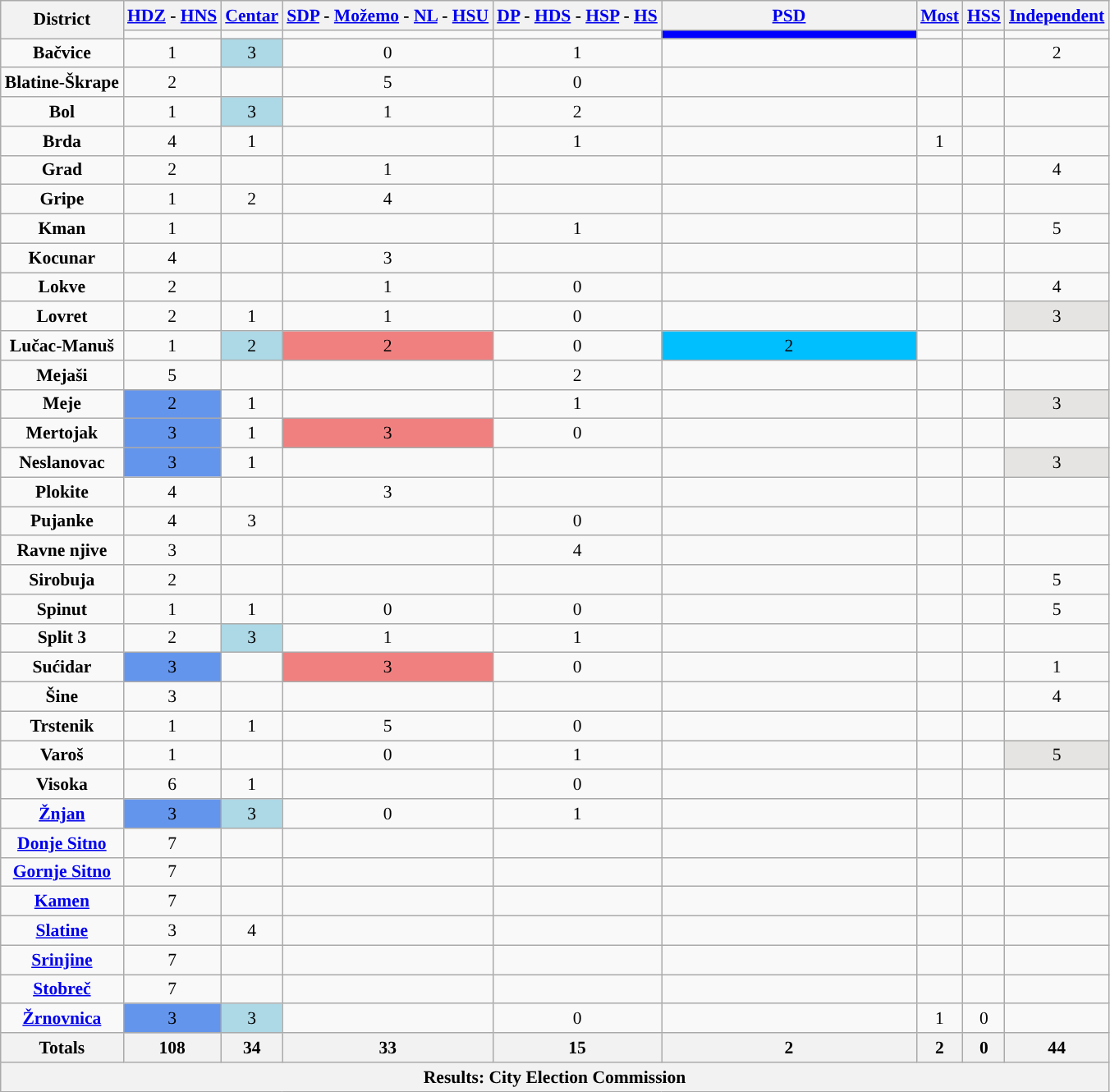<table class="wikitable" style="text-align:center; font-size:90%;">
<tr>
<th rowspan="2">District</th>
<th><a href='#'>HDZ</a> - <a href='#'>HNS</a></th>
<th><a href='#'>Centar</a></th>
<th><a href='#'>SDP</a> - <a href='#'>Možemo</a> - <a href='#'>NL</a> - <a href='#'>HSU</a></th>
<th><a href='#'>DP</a> - <a href='#'>HDS</a> - <a href='#'>HSP</a> - <a href='#'>HS</a></th>
<th><a href='#'>PSD</a></th>
<th><a href='#'>Most</a></th>
<th><a href='#'>HSS</a></th>
<th><a href='#'>Independent</a></th>
</tr>
<tr>
<td style="background: "></td>
<td style="background: "></td>
<td style="background: "></td>
<td style="background: "></td>
<td style="background: blue" width="200px"></td>
<td style="background: "></td>
<td style="background: "></td>
<td style="background: "></td>
</tr>
<tr>
<td><strong>Bačvice</strong></td>
<td>1</td>
<td style="background: lightblue">3</td>
<td>0</td>
<td>1</td>
<td></td>
<td></td>
<td></td>
<td>2 </td>
</tr>
<tr>
<td><strong>Blatine-Škrape</strong></td>
<td>2</td>
<td></td>
<td style="background: ">5</td>
<td>0</td>
<td></td>
<td></td>
<td></td>
<td></td>
</tr>
<tr>
<td><strong>Bol</strong></td>
<td>1</td>
<td style="background: lightblue">3</td>
<td>1</td>
<td>2</td>
<td></td>
<td></td>
<td></td>
<td></td>
</tr>
<tr>
<td><strong>Brda</strong></td>
<td style="background: ">4</td>
<td>1</td>
<td></td>
<td>1</td>
<td></td>
<td>1</td>
<td></td>
<td></td>
</tr>
<tr>
<td><strong>Grad</strong></td>
<td>2</td>
<td></td>
<td>1</td>
<td></td>
<td></td>
<td></td>
<td></td>
<td style="background: ">4 </td>
</tr>
<tr>
<td><strong>Gripe</strong></td>
<td>1</td>
<td>2</td>
<td style="background: ">4</td>
<td></td>
<td></td>
<td></td>
<td></td>
<td></td>
</tr>
<tr>
<td><strong>Kman</strong></td>
<td>1</td>
<td></td>
<td></td>
<td>1</td>
<td></td>
<td></td>
<td></td>
<td style="background: ">5 </td>
</tr>
<tr>
<td><strong>Kocunar</strong></td>
<td style="background: ">4</td>
<td></td>
<td>3</td>
<td></td>
<td></td>
<td></td>
<td></td>
<td></td>
</tr>
<tr>
<td><strong>Lokve</strong></td>
<td>2</td>
<td></td>
<td>1</td>
<td>0</td>
<td></td>
<td></td>
<td></td>
<td style="background: ">4 </td>
</tr>
<tr>
<td><strong>Lovret</strong></td>
<td>2</td>
<td>1</td>
<td>1</td>
<td>0</td>
<td></td>
<td></td>
<td></td>
<td style="background: #E5E4E2">3 </td>
</tr>
<tr>
<td><strong>Lučac-Manuš</strong></td>
<td>1</td>
<td style="background: lightblue">2</td>
<td style="background: LightCoral">2</td>
<td>0</td>
<td style="background: DeepSkyBlue">2</td>
<td></td>
<td></td>
<td></td>
</tr>
<tr>
<td><strong>Mejaši</strong></td>
<td style="background: ">5</td>
<td></td>
<td></td>
<td>2</td>
<td></td>
<td></td>
<td></td>
<td></td>
</tr>
<tr>
<td><strong>Meje</strong></td>
<td style="background: CornflowerBlue">2</td>
<td>1</td>
<td></td>
<td>1</td>
<td></td>
<td></td>
<td></td>
<td style="background: #E5E4E2">3 </td>
</tr>
<tr>
<td><strong>Mertojak</strong></td>
<td style="background: CornflowerBlue">3</td>
<td>1</td>
<td style="background: LightCoral">3 </td>
<td>0</td>
<td></td>
<td></td>
<td></td>
<td></td>
</tr>
<tr>
<td><strong>Neslanovac</strong></td>
<td style="background: CornflowerBlue">3</td>
<td>1</td>
<td></td>
<td></td>
<td></td>
<td></td>
<td></td>
<td style="background: #E5E4E2">3 </td>
</tr>
<tr>
<td><strong>Plokite</strong></td>
<td style="background: ">4</td>
<td></td>
<td>3</td>
<td></td>
<td></td>
<td></td>
<td></td>
<td></td>
</tr>
<tr>
<td><strong>Pujanke</strong></td>
<td style="background: ">4</td>
<td>3</td>
<td></td>
<td>0</td>
<td></td>
<td></td>
<td></td>
<td></td>
</tr>
<tr>
<td><strong>Ravne njive</strong></td>
<td>3</td>
<td></td>
<td></td>
<td style="background: ">4</td>
<td></td>
<td></td>
<td></td>
<td></td>
</tr>
<tr>
<td><strong>Sirobuja</strong></td>
<td>2</td>
<td></td>
<td></td>
<td></td>
<td></td>
<td></td>
<td></td>
<td style="background: ">5 </td>
</tr>
<tr>
<td><strong>Spinut</strong></td>
<td>1</td>
<td>1</td>
<td>0</td>
<td>0</td>
<td></td>
<td></td>
<td></td>
<td style="background: ">5 </td>
</tr>
<tr>
<td><strong>Split 3</strong></td>
<td>2</td>
<td style="background: lightblue">3</td>
<td>1</td>
<td>1</td>
<td></td>
<td></td>
<td></td>
<td></td>
</tr>
<tr>
<td><strong>Sućidar</strong></td>
<td style="background: CornflowerBlue">3</td>
<td></td>
<td style="background: LightCoral">3</td>
<td>0</td>
<td></td>
<td></td>
<td></td>
<td>1 </td>
</tr>
<tr>
<td><strong>Šine</strong></td>
<td>3</td>
<td></td>
<td></td>
<td></td>
<td></td>
<td></td>
<td></td>
<td style="background: ">4 </td>
</tr>
<tr>
<td><strong>Trstenik</strong></td>
<td>1</td>
<td>1</td>
<td style="background: ">5</td>
<td>0</td>
<td></td>
<td></td>
<td></td>
<td></td>
</tr>
<tr>
<td><strong>Varoš</strong></td>
<td>1</td>
<td></td>
<td>0</td>
<td>1</td>
<td></td>
<td></td>
<td></td>
<td style="background: #E5E4E2">5 </td>
</tr>
<tr>
<td><strong>Visoka</strong></td>
<td style="background: ">6</td>
<td>1</td>
<td></td>
<td>0</td>
<td></td>
<td></td>
<td></td>
<td></td>
</tr>
<tr>
<td><strong><a href='#'>Žnjan</a></strong></td>
<td style="background: CornflowerBlue">3</td>
<td style="background: lightblue">3</td>
<td>0</td>
<td>1</td>
<td></td>
<td></td>
<td></td>
<td></td>
</tr>
<tr>
<td><strong><a href='#'>Donje Sitno</a></strong></td>
<td style="background: ">7</td>
<td></td>
<td></td>
<td></td>
<td></td>
<td></td>
<td></td>
<td></td>
</tr>
<tr>
<td><strong><a href='#'>Gornje Sitno</a></strong></td>
<td style="background: ">7</td>
<td></td>
<td></td>
<td></td>
<td></td>
<td></td>
<td></td>
<td></td>
</tr>
<tr>
<td><strong><a href='#'>Kamen</a></strong></td>
<td style="background: ">7</td>
<td></td>
<td></td>
<td></td>
<td></td>
<td></td>
<td></td>
<td></td>
</tr>
<tr>
<td><strong><a href='#'>Slatine</a></strong></td>
<td>3</td>
<td style="background: ">4</td>
<td></td>
<td></td>
<td></td>
<td></td>
<td></td>
<td></td>
</tr>
<tr>
<td><strong><a href='#'>Srinjine</a></strong></td>
<td style="background: ">7</td>
<td></td>
<td></td>
<td></td>
<td></td>
<td></td>
<td></td>
<td></td>
</tr>
<tr>
<td><strong><a href='#'>Stobreč</a></strong></td>
<td style="background: ">7</td>
<td></td>
<td></td>
<td></td>
<td></td>
<td></td>
<td></td>
<td></td>
</tr>
<tr>
<td><strong><a href='#'>Žrnovnica</a></strong></td>
<td style="background: CornflowerBlue">3</td>
<td style="background: lightblue">3</td>
<td></td>
<td>0</td>
<td></td>
<td>1</td>
<td>0</td>
<td></td>
</tr>
<tr>
<th>Totals</th>
<th>108</th>
<th>34</th>
<th>33</th>
<th>15</th>
<th>2</th>
<th>2</th>
<th>0</th>
<th>44</th>
</tr>
<tr>
<th colspan="9">Results: City Election Commission</th>
</tr>
</table>
